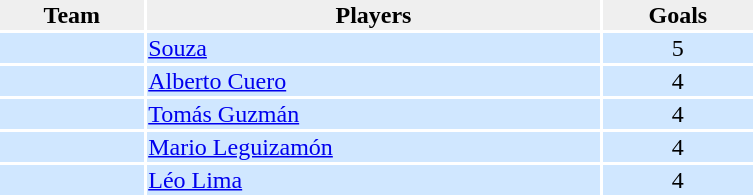<table width=40%>
<tr bgcolor=#EFEFEF>
<th>Team</th>
<th>Players</th>
<th>Goals</th>
</tr>
<tr bgcolor=#D0E7FF>
<td align=center></td>
<td><a href='#'>Souza</a></td>
<td align=center>5</td>
</tr>
<tr bgcolor=#D0E7FF>
<td align=center></td>
<td><a href='#'>Alberto Cuero</a></td>
<td align=center>4</td>
</tr>
<tr bgcolor=#D0E7FF>
<td align=center></td>
<td><a href='#'>Tomás Guzmán</a></td>
<td align=center>4</td>
</tr>
<tr bgcolor=#D0E7FF>
<td align=center></td>
<td><a href='#'>Mario Leguizamón</a></td>
<td align=center>4</td>
</tr>
<tr bgcolor=#D0E7FF>
<td align=center></td>
<td><a href='#'>Léo Lima</a></td>
<td align=center>4</td>
</tr>
</table>
